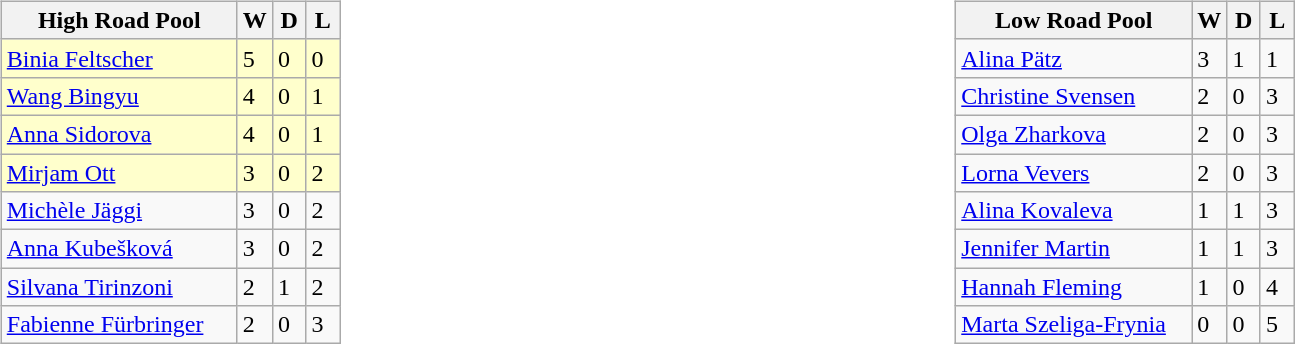<table table>
<tr>
<td valign=top width=10%><br><table class=wikitable>
<tr>
<th width=150>High Road Pool</th>
<th width=15>W</th>
<th width=15>D</th>
<th width=15>L</th>
</tr>
<tr bgcolor=#ffffcc>
<td> <a href='#'>Binia Feltscher</a></td>
<td>5</td>
<td>0</td>
<td>0</td>
</tr>
<tr bgcolor=#ffffcc>
<td> <a href='#'>Wang Bingyu</a></td>
<td>4</td>
<td>0</td>
<td>1</td>
</tr>
<tr bgcolor=#ffffcc>
<td> <a href='#'>Anna Sidorova</a></td>
<td>4</td>
<td>0</td>
<td>1</td>
</tr>
<tr bgcolor=#ffffcc>
<td> <a href='#'>Mirjam Ott</a></td>
<td>3</td>
<td>0</td>
<td>2</td>
</tr>
<tr>
<td> <a href='#'>Michèle Jäggi</a></td>
<td>3</td>
<td>0</td>
<td>2</td>
</tr>
<tr>
<td> <a href='#'>Anna Kubešková</a></td>
<td>3</td>
<td>0</td>
<td>2</td>
</tr>
<tr>
<td> <a href='#'>Silvana Tirinzoni</a></td>
<td>2</td>
<td>1</td>
<td>2</td>
</tr>
<tr>
<td> <a href='#'>Fabienne Fürbringer</a></td>
<td>2</td>
<td>0</td>
<td>3</td>
</tr>
</table>
</td>
<td valign=top width=10%><br><table class=wikitable>
<tr>
<th width=150>Low Road Pool</th>
<th width=15>W</th>
<th width=15>D</th>
<th width=15>L</th>
</tr>
<tr>
<td> <a href='#'>Alina Pätz</a></td>
<td>3</td>
<td>1</td>
<td>1</td>
</tr>
<tr>
<td> <a href='#'>Christine Svensen</a></td>
<td>2</td>
<td>0</td>
<td>3</td>
</tr>
<tr>
<td> <a href='#'>Olga Zharkova</a></td>
<td>2</td>
<td>0</td>
<td>3</td>
</tr>
<tr>
<td> <a href='#'>Lorna Vevers</a></td>
<td>2</td>
<td>0</td>
<td>3</td>
</tr>
<tr>
<td> <a href='#'>Alina Kovaleva</a></td>
<td>1</td>
<td>1</td>
<td>3</td>
</tr>
<tr>
<td> <a href='#'>Jennifer Martin</a></td>
<td>1</td>
<td>1</td>
<td>3</td>
</tr>
<tr>
<td> <a href='#'>Hannah Fleming</a></td>
<td>1</td>
<td>0</td>
<td>4</td>
</tr>
<tr>
<td> <a href='#'>Marta Szeliga-Frynia</a></td>
<td>0</td>
<td>0</td>
<td>5</td>
</tr>
</table>
</td>
</tr>
</table>
